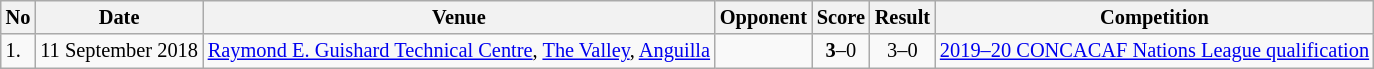<table class="wikitable" style="font-size:85%;">
<tr>
<th>No</th>
<th>Date</th>
<th>Venue</th>
<th>Opponent</th>
<th>Score</th>
<th>Result</th>
<th>Competition</th>
</tr>
<tr>
<td>1.</td>
<td>11 September 2018</td>
<td><a href='#'>Raymond E. Guishard Technical Centre</a>, <a href='#'>The Valley</a>, <a href='#'>Anguilla</a></td>
<td></td>
<td align=center><strong>3</strong>–0</td>
<td align=center>3–0</td>
<td><a href='#'>2019–20 CONCACAF Nations League qualification</a></td>
</tr>
</table>
